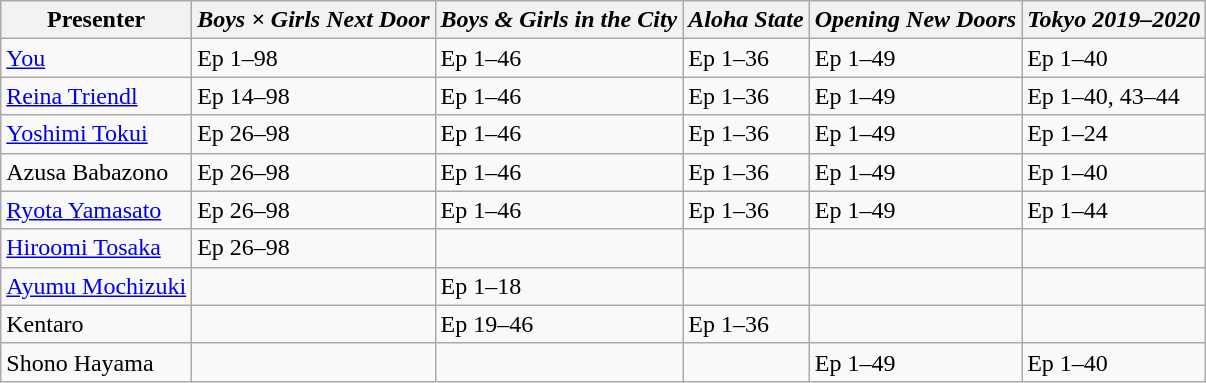<table class="wikitable">
<tr>
<th>Presenter</th>
<th><em>Boys × Girls Next Door</em></th>
<th><em>Boys & Girls in the City</em></th>
<th><em>Aloha State</em></th>
<th><em>Opening New Doors</em></th>
<th><em>Tokyo 2019–2020</em></th>
</tr>
<tr>
<td><a href='#'>You</a></td>
<td>Ep 1–98</td>
<td>Ep 1–46</td>
<td>Ep 1–36</td>
<td>Ep 1–49</td>
<td>Ep 1–40</td>
</tr>
<tr>
<td><a href='#'>Reina Triendl</a></td>
<td>Ep 14–98</td>
<td>Ep 1–46</td>
<td>Ep 1–36</td>
<td>Ep 1–49</td>
<td>Ep 1–40, 43–44</td>
</tr>
<tr>
<td><a href='#'>Yoshimi Tokui</a></td>
<td>Ep 26–98</td>
<td>Ep 1–46</td>
<td>Ep 1–36</td>
<td>Ep 1–49</td>
<td>Ep 1–24</td>
</tr>
<tr>
<td>Azusa Babazono</td>
<td>Ep 26–98</td>
<td>Ep 1–46</td>
<td>Ep 1–36</td>
<td>Ep 1–49</td>
<td>Ep 1–40</td>
</tr>
<tr>
<td><a href='#'>Ryota Yamasato</a></td>
<td>Ep 26–98</td>
<td>Ep 1–46</td>
<td>Ep 1–36</td>
<td>Ep 1–49</td>
<td>Ep 1–44</td>
</tr>
<tr>
<td><a href='#'>Hiroomi Tosaka</a></td>
<td>Ep 26–98</td>
<td></td>
<td></td>
<td></td>
<td></td>
</tr>
<tr>
<td><a href='#'>Ayumu Mochizuki</a></td>
<td></td>
<td>Ep 1–18</td>
<td></td>
<td></td>
<td></td>
</tr>
<tr>
<td>Kentaro</td>
<td></td>
<td>Ep 19–46</td>
<td>Ep 1–36</td>
<td></td>
<td></td>
</tr>
<tr>
<td>Shono Hayama</td>
<td></td>
<td></td>
<td></td>
<td>Ep 1–49</td>
<td>Ep 1–40</td>
</tr>
</table>
